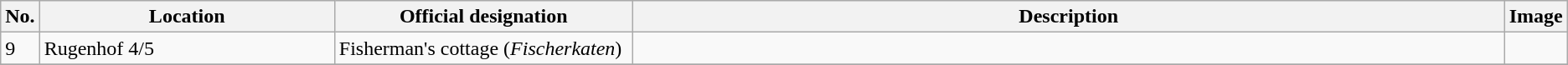<table class="wikitable">
<tr style="background-color:#F2F2F2">
<th>No.</th>
<th width="20%">Location</th>
<th width="20%">Official designation</th>
<th width="60%">Description</th>
<th width="130px">Image</th>
</tr>
<tr>
<td>9</td>
<td>Rugenhof 4/5</td>
<td>Fisherman's cottage (<em>Fischerkaten</em>)</td>
<td></td>
<td align="center" style="padding:0"></td>
</tr>
<tr>
</tr>
</table>
